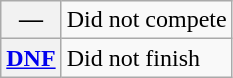<table class="wikitable">
<tr>
<th scope="row">—</th>
<td>Did not compete</td>
</tr>
<tr>
<th scope="row"><a href='#'>DNF</a></th>
<td>Did not finish</td>
</tr>
</table>
